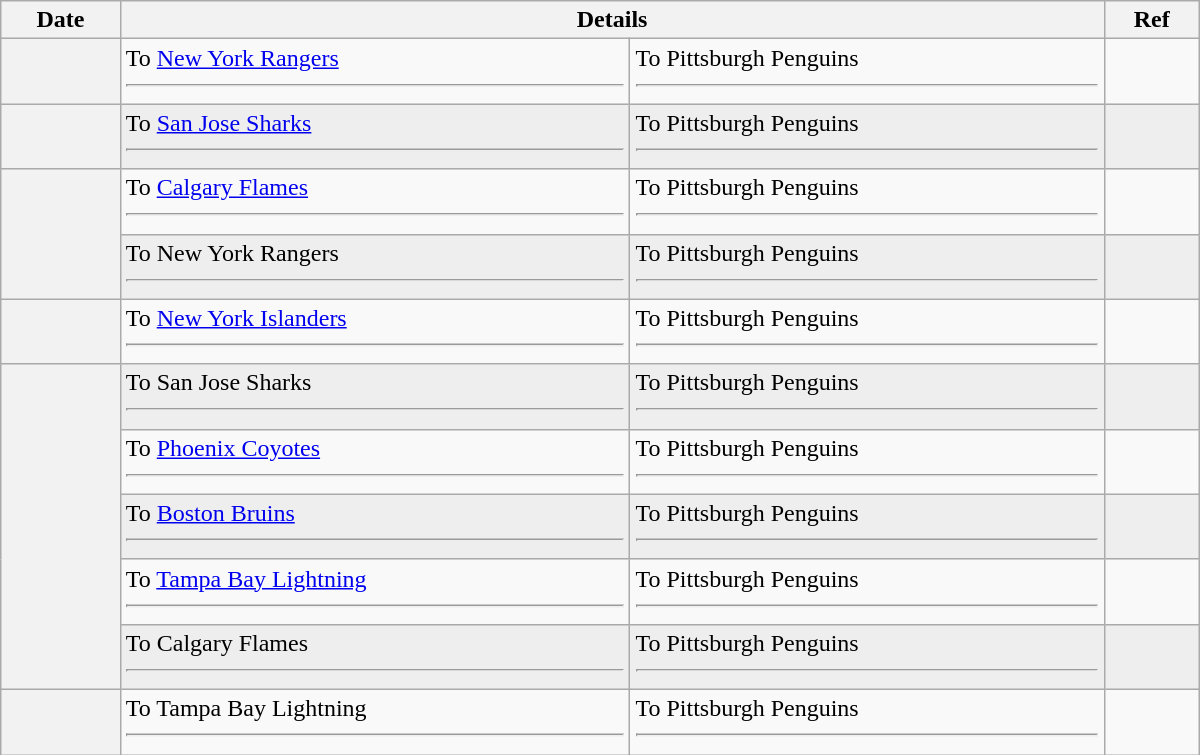<table class="wikitable plainrowheaders" style="width: 50em;">
<tr>
<th scope="col">Date</th>
<th scope="col" colspan="2">Details</th>
<th scope="col">Ref</th>
</tr>
<tr>
<th scope="row"></th>
<td valign="top">To <a href='#'>New York Rangers</a> <hr> </td>
<td valign="top">To Pittsburgh Penguins <hr></td>
<td></td>
</tr>
<tr bgcolor="eeeeee">
<th scope="row"></th>
<td valign="top">To <a href='#'>San Jose Sharks</a> <hr> </td>
<td valign="top">To Pittsburgh Penguins <hr> </td>
<td></td>
</tr>
<tr>
<th scope="row" rowspan=2></th>
<td valign="top">To <a href='#'>Calgary Flames</a> <hr> </td>
<td valign="top">To Pittsburgh Penguins <hr> </td>
<td></td>
</tr>
<tr bgcolor="eeeeee">
<td valign="top">To New York Rangers <hr> </td>
<td valign="top">To Pittsburgh Penguins <hr> </td>
<td></td>
</tr>
<tr>
<th scope="row"></th>
<td valign="top">To <a href='#'>New York Islanders</a> <hr> </td>
<td valign="top">To Pittsburgh Penguins <hr> </td>
<td></td>
</tr>
<tr bgcolor="eeeeee">
<th scope="row" rowspan=5></th>
<td valign="top">To San Jose Sharks <hr> </td>
<td valign="top">To Pittsburgh Penguins <hr> </td>
<td></td>
</tr>
<tr>
<td valign="top">To <a href='#'>Phoenix Coyotes</a> <hr> </td>
<td valign="top">To Pittsburgh Penguins <hr> </td>
<td></td>
</tr>
<tr bgcolor="eeeeee">
<td valign="top">To <a href='#'>Boston Bruins</a> <hr> </td>
<td valign="top">To Pittsburgh Penguins <hr> </td>
<td></td>
</tr>
<tr>
<td valign="top">To <a href='#'>Tampa Bay Lightning</a> <hr> </td>
<td valign="top">To Pittsburgh Penguins <hr> </td>
<td></td>
</tr>
<tr bgcolor="eeeeee">
<td valign="top">To Calgary Flames <hr> </td>
<td valign="top">To Pittsburgh Penguins <hr> </td>
<td></td>
</tr>
<tr>
<th scope="row"></th>
<td valign="top">To Tampa Bay Lightning <hr> </td>
<td valign="top">To Pittsburgh Penguins <hr> </td>
<td></td>
</tr>
</table>
